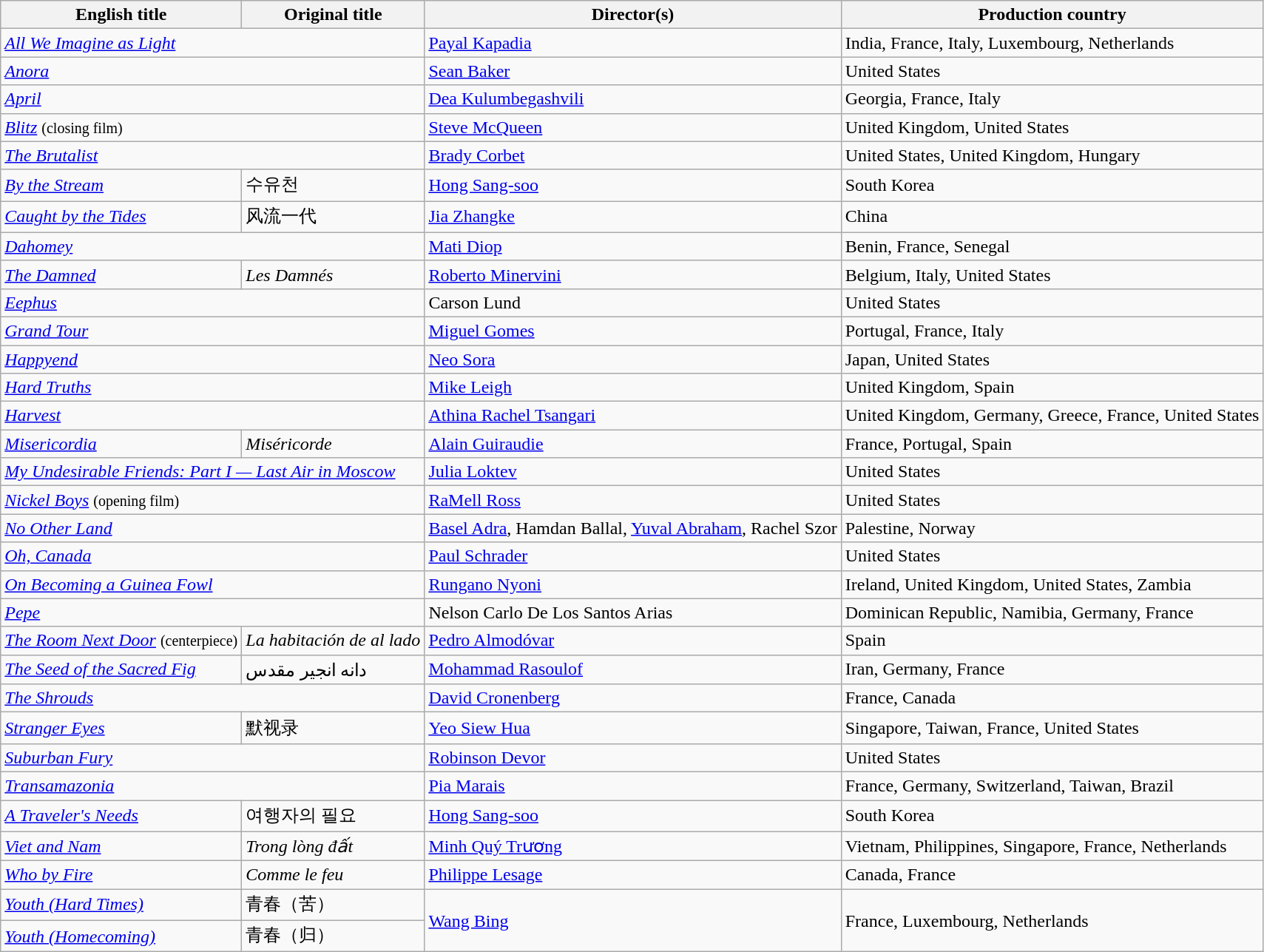<table class="wikitable">
<tr>
<th>English title</th>
<th>Original title</th>
<th>Director(s)</th>
<th>Production country</th>
</tr>
<tr>
<td colspan="2"><em><a href='#'>All We Imagine as Light</a></em></td>
<td><a href='#'>Payal Kapadia</a></td>
<td>India, France, Italy, Luxembourg, Netherlands</td>
</tr>
<tr>
<td colspan="2"><em><a href='#'>Anora</a></em></td>
<td><a href='#'>Sean Baker</a></td>
<td>United States</td>
</tr>
<tr>
<td colspan="2"><em><a href='#'>April</a></em></td>
<td><a href='#'>Dea Kulumbegashvili</a></td>
<td>Georgia, France, Italy</td>
</tr>
<tr>
<td colspan="2"><em><a href='#'>Blitz</a></em> <small>(closing film)</small></td>
<td><a href='#'>Steve McQueen</a></td>
<td>United Kingdom, United States</td>
</tr>
<tr>
<td colspan="2"><em><a href='#'>The Brutalist</a></em></td>
<td><a href='#'>Brady Corbet</a></td>
<td>United States, United Kingdom, Hungary</td>
</tr>
<tr>
<td><em><a href='#'>By the Stream</a></em></td>
<td>수유천</td>
<td><a href='#'>Hong Sang-soo</a></td>
<td>South Korea</td>
</tr>
<tr>
<td><em><a href='#'>Caught by the Tides</a></em></td>
<td>风流一代</td>
<td><a href='#'>Jia Zhangke</a></td>
<td>China</td>
</tr>
<tr>
<td colspan="2"><em><a href='#'>Dahomey</a></em></td>
<td><a href='#'>Mati Diop</a></td>
<td>Benin, France, Senegal</td>
</tr>
<tr>
<td><em><a href='#'>The Damned</a></em></td>
<td><em>Les Damnés</em></td>
<td><a href='#'>Roberto Minervini</a></td>
<td>Belgium, Italy, United States</td>
</tr>
<tr>
<td colspan="2"><em><a href='#'>Eephus</a></em></td>
<td>Carson Lund</td>
<td>United States</td>
</tr>
<tr>
<td colspan="2"><em><a href='#'>Grand Tour</a></em></td>
<td><a href='#'>Miguel Gomes</a></td>
<td>Portugal, France, Italy</td>
</tr>
<tr>
<td colspan="2"><em><a href='#'>Happyend</a></em></td>
<td><a href='#'>Neo Sora</a></td>
<td>Japan, United States</td>
</tr>
<tr>
<td colspan="2"><em><a href='#'>Hard Truths</a></em></td>
<td><a href='#'>Mike Leigh</a></td>
<td>United Kingdom, Spain</td>
</tr>
<tr>
<td colspan="2"><em><a href='#'>Harvest</a></em></td>
<td><a href='#'>Athina Rachel Tsangari</a></td>
<td>United Kingdom, Germany, Greece, France, United States</td>
</tr>
<tr>
<td><em><a href='#'>Misericordia</a></em></td>
<td><em>Miséricorde</em></td>
<td><a href='#'>Alain Guiraudie</a></td>
<td>France, Portugal, Spain</td>
</tr>
<tr>
<td colspan="2"><em><a href='#'>My Undesirable Friends: Part I — Last Air in Moscow</a></em></td>
<td><a href='#'>Julia Loktev</a></td>
<td>United States</td>
</tr>
<tr>
<td colspan="2"><em><a href='#'>Nickel Boys</a></em> <small>(opening film)</small></td>
<td><a href='#'>RaMell Ross</a></td>
<td>United States</td>
</tr>
<tr>
<td colspan="2"><em><a href='#'>No Other Land</a></em></td>
<td><a href='#'>Basel Adra</a>, Hamdan Ballal, <a href='#'>Yuval Abraham</a>, Rachel Szor</td>
<td>Palestine, Norway</td>
</tr>
<tr>
<td colspan="2"><em><a href='#'>Oh, Canada</a></em></td>
<td><a href='#'>Paul Schrader</a></td>
<td>United States</td>
</tr>
<tr>
<td colspan="2"><em><a href='#'>On Becoming a Guinea Fowl</a></em></td>
<td><a href='#'>Rungano Nyoni</a></td>
<td>Ireland, United Kingdom, United States, Zambia</td>
</tr>
<tr>
<td colspan="2"><em><a href='#'>Pepe</a></em></td>
<td>Nelson Carlo De Los Santos Arias</td>
<td>Dominican Republic, Namibia, Germany, France</td>
</tr>
<tr>
<td><em><a href='#'>The Room Next Door</a></em> <small>(centerpiece)</small></td>
<td><em>La habitación de al lado</em></td>
<td><a href='#'>Pedro Almodóvar</a></td>
<td>Spain</td>
</tr>
<tr>
<td><em><a href='#'>The Seed of the Sacred Fig</a></em></td>
<td>دانه انجیر مقدس</td>
<td><a href='#'>Mohammad Rasoulof</a></td>
<td>Iran, Germany, France</td>
</tr>
<tr>
<td colspan="2"><em><a href='#'>The Shrouds</a></em></td>
<td><a href='#'>David Cronenberg</a></td>
<td>France, Canada</td>
</tr>
<tr>
<td><em><a href='#'>Stranger Eyes</a></em></td>
<td>默视录</td>
<td><a href='#'>Yeo Siew Hua</a></td>
<td>Singapore, Taiwan, France, United States</td>
</tr>
<tr>
<td colspan="2"><em><a href='#'>Suburban Fury</a></em></td>
<td><a href='#'>Robinson Devor</a></td>
<td>United States</td>
</tr>
<tr>
<td colspan="2"><em><a href='#'>Transamazonia</a></em></td>
<td><a href='#'>Pia Marais</a></td>
<td>France, Germany, Switzerland, Taiwan, Brazil</td>
</tr>
<tr>
<td><em><a href='#'>A Traveler's Needs</a></em></td>
<td>여행자의 필요</td>
<td><a href='#'>Hong Sang-soo</a></td>
<td>South Korea</td>
</tr>
<tr>
<td><em><a href='#'>Viet and Nam</a></em></td>
<td><em>Trong lòng đất</em></td>
<td><a href='#'>Minh Quý Trương</a></td>
<td>Vietnam, Philippines, Singapore, France, Netherlands</td>
</tr>
<tr>
<td><a href='#'><em>Who by Fire</em></a></td>
<td><em>Comme le feu</em></td>
<td><a href='#'>Philippe Lesage</a></td>
<td>Canada, France</td>
</tr>
<tr>
<td><em><a href='#'>Youth (Hard Times)</a></em></td>
<td>青春（苦）</td>
<td rowspan="2"><a href='#'>Wang Bing</a></td>
<td rowspan="2">France, Luxembourg, Netherlands</td>
</tr>
<tr>
<td><em><a href='#'>Youth (Homecoming)</a></em></td>
<td>青春（归）</td>
</tr>
</table>
